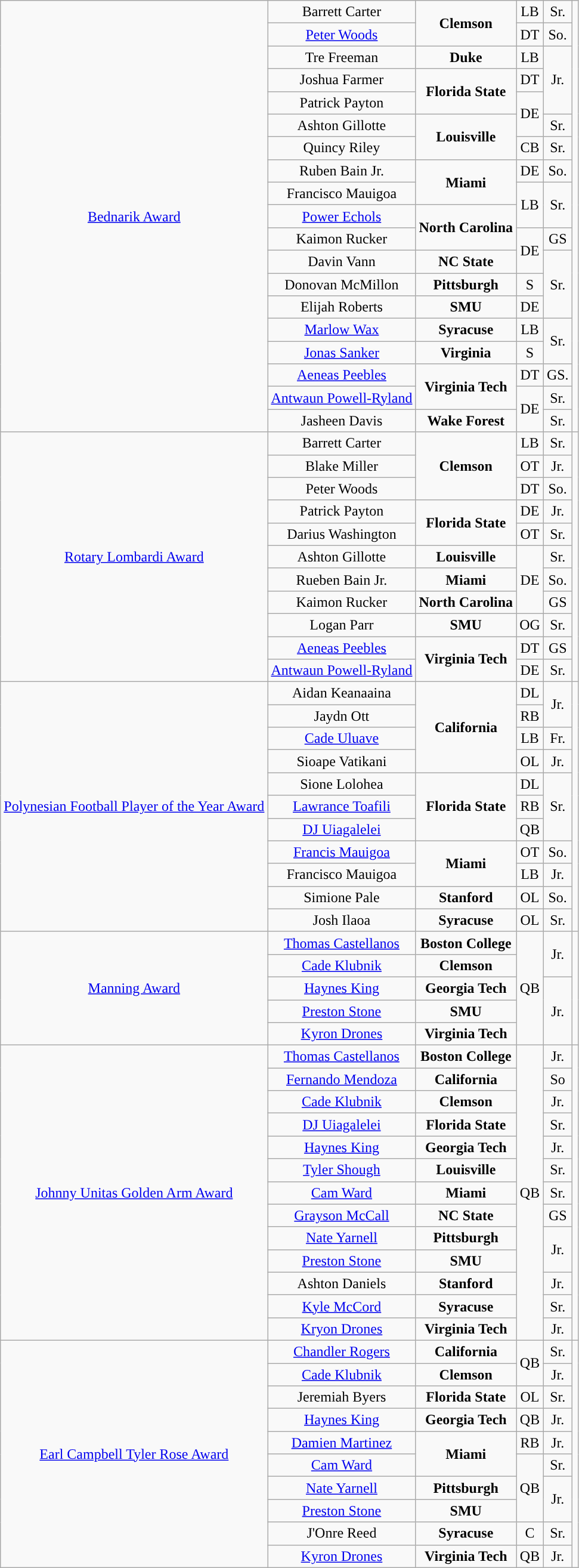<table class="wikitable" style="text-align:center;">
<tr>
<td rowspan=19><a href='#'>Bednarik Award</a></td>
<td>Barrett Carter</td>
<td rowspan=2><strong>Clemson</strong></td>
<td>LB</td>
<td>Sr.</td>
<td rowspan=19></td>
</tr>
<tr>
<td><a href='#'>Peter Woods</a></td>
<td>DT</td>
<td>So.</td>
</tr>
<tr>
<td>Tre Freeman</td>
<td><strong>Duke</strong></td>
<td>LB</td>
<td rowspan=3> Jr.</td>
</tr>
<tr>
<td>Joshua Farmer</td>
<td rowspan=2><strong>Florida State</strong></td>
<td>DT</td>
</tr>
<tr>
<td>Patrick Payton</td>
<td rowspan=2>DE</td>
</tr>
<tr>
<td>Ashton Gillotte</td>
<td rowspan=2><strong>Louisville</strong></td>
<td>Sr.</td>
</tr>
<tr>
<td>Quincy Riley</td>
<td>CB</td>
<td> Sr.</td>
</tr>
<tr>
<td>Ruben Bain Jr.</td>
<td rowspan=2><strong>Miami</strong></td>
<td>DE</td>
<td>So.</td>
</tr>
<tr>
<td>Francisco Mauigoa</td>
<td rowspan=2>LB</td>
<td rowspan=2>Sr.</td>
</tr>
<tr>
<td><a href='#'>Power Echols</a></td>
<td rowspan=2><strong>North Carolina</strong></td>
</tr>
<tr>
<td>Kaimon Rucker</td>
<td rowspan=2>DE</td>
<td>GS</td>
</tr>
<tr>
<td>Davin Vann</td>
<td><strong>NC State</strong></td>
<td rowspan=3>Sr.</td>
</tr>
<tr>
<td>Donovan McMillon</td>
<td><strong>Pittsburgh</strong></td>
<td>S</td>
</tr>
<tr>
<td>Elijah Roberts</td>
<td><strong>SMU</strong></td>
<td>DE</td>
</tr>
<tr>
<td><a href='#'>Marlow Wax</a></td>
<td><strong>Syracuse</strong></td>
<td>LB</td>
<td rowspan=2>Sr.</td>
</tr>
<tr>
<td><a href='#'>Jonas Sanker</a></td>
<td><strong>Virginia</strong></td>
<td>S</td>
</tr>
<tr>
<td><a href='#'>Aeneas Peebles</a></td>
<td rowspan=2><strong>Virginia Tech</strong></td>
<td>DT</td>
<td>GS.</td>
</tr>
<tr>
<td><a href='#'>Antwaun Powell-Ryland</a></td>
<td rowspan=2>DE</td>
<td> Sr.</td>
</tr>
<tr>
<td>Jasheen Davis</td>
<td><strong>Wake Forest</strong></td>
<td>Sr.</td>
</tr>
<tr>
<td rowspan=11><a href='#'>Rotary Lombardi Award</a></td>
<td>Barrett Carter</td>
<td rowspan=3><strong>Clemson</strong></td>
<td>LB</td>
<td>Sr.</td>
<td rowspan=11></td>
</tr>
<tr>
<td>Blake Miller</td>
<td>OT</td>
<td>Jr.</td>
</tr>
<tr>
<td>Peter Woods</td>
<td>DT</td>
<td>So.</td>
</tr>
<tr>
<td>Patrick Payton</td>
<td rowspan=2><strong>Florida State</strong></td>
<td>DE</td>
<td> Jr.</td>
</tr>
<tr>
<td>Darius Washington</td>
<td>OT</td>
<td> Sr.</td>
</tr>
<tr>
<td>Ashton Gillotte</td>
<td><strong>Louisville</strong></td>
<td rowspan=3>DE</td>
<td>Sr.</td>
</tr>
<tr>
<td>Rueben Bain Jr.</td>
<td><strong>Miami</strong></td>
<td>So.</td>
</tr>
<tr>
<td>Kaimon Rucker</td>
<td><strong>North Carolina</strong></td>
<td>GS</td>
</tr>
<tr>
<td>Logan Parr</td>
<td><strong>SMU</strong></td>
<td>OG</td>
<td>Sr.</td>
</tr>
<tr>
<td><a href='#'>Aeneas Peebles</a></td>
<td rowspan=2><strong>Virginia Tech</strong></td>
<td>DT</td>
<td>GS</td>
</tr>
<tr>
<td><a href='#'>Antwaun Powell-Ryland</a></td>
<td>DE</td>
<td> Sr.</td>
</tr>
<tr>
<td rowspan=11><a href='#'>Polynesian Football Player of the Year Award</a></td>
<td>Aidan Keanaaina</td>
<td rowspan=4><strong>California</strong></td>
<td>DL</td>
<td rowspan=2>Jr.</td>
<td rowspan=11></td>
</tr>
<tr>
<td>Jaydn Ott</td>
<td>RB</td>
</tr>
<tr>
<td><a href='#'>Cade Uluave</a></td>
<td>LB</td>
<td>Fr.</td>
</tr>
<tr>
<td>Sioape Vatikani</td>
<td>OL</td>
<td>Jr.</td>
</tr>
<tr>
<td>Sione Lolohea</td>
<td rowspan=3><strong>Florida State</strong></td>
<td>DL</td>
<td rowspan=3> Sr.</td>
</tr>
<tr>
<td><a href='#'>Lawrance Toafili</a></td>
<td>RB</td>
</tr>
<tr>
<td><a href='#'>DJ Uiagalelei</a></td>
<td>QB</td>
</tr>
<tr>
<td><a href='#'>Francis Mauigoa</a></td>
<td rowspan=2><strong>Miami</strong></td>
<td>OT</td>
<td>So.</td>
</tr>
<tr>
<td>Francisco Mauigoa</td>
<td>LB</td>
<td>Jr.</td>
</tr>
<tr>
<td>Simione Pale</td>
<td><strong>Stanford</strong></td>
<td>OL</td>
<td>So.</td>
</tr>
<tr>
<td>Josh Ilaoa</td>
<td><strong>Syracuse</strong></td>
<td>OL</td>
<td>Sr.</td>
</tr>
<tr>
<td rowspan=5><a href='#'>Manning Award</a></td>
<td><a href='#'>Thomas Castellanos</a></td>
<td><strong>Boston College</strong></td>
<td rowspan=5>QB</td>
<td rowspan=2>Jr.</td>
<td rowspan=5></td>
</tr>
<tr>
<td><a href='#'>Cade Klubnik</a></td>
<td><strong>Clemson</strong></td>
</tr>
<tr>
<td><a href='#'>Haynes King</a></td>
<td><strong>Georgia Tech</strong></td>
<td rowspan=3> Jr.</td>
</tr>
<tr>
<td><a href='#'>Preston Stone</a></td>
<td><strong>SMU</strong></td>
</tr>
<tr>
<td><a href='#'>Kyron Drones</a></td>
<td><strong>Virginia Tech</strong></td>
</tr>
<tr>
<td rowspan=13><a href='#'>Johnny Unitas Golden Arm Award</a></td>
<td><a href='#'>Thomas Castellanos</a></td>
<td><strong>Boston College</strong></td>
<td rowspan=13>QB</td>
<td>Jr.</td>
<td rowspan=13></td>
</tr>
<tr>
<td><a href='#'>Fernando Mendoza</a></td>
<td><strong>California</strong></td>
<td> So</td>
</tr>
<tr>
<td><a href='#'>Cade Klubnik</a></td>
<td><strong>Clemson</strong></td>
<td>Jr.</td>
</tr>
<tr>
<td><a href='#'>DJ Uiagalelei</a></td>
<td><strong>Florida State</strong></td>
<td> Sr.</td>
</tr>
<tr>
<td><a href='#'>Haynes King</a></td>
<td><strong>Georgia Tech</strong></td>
<td> Jr.</td>
</tr>
<tr>
<td><a href='#'>Tyler Shough</a></td>
<td><strong>Louisville</strong></td>
<td> Sr.</td>
</tr>
<tr>
<td><a href='#'>Cam Ward</a></td>
<td><strong>Miami</strong></td>
<td>Sr.</td>
</tr>
<tr>
<td><a href='#'>Grayson McCall</a></td>
<td><strong>NC State</strong></td>
<td>GS</td>
</tr>
<tr>
<td><a href='#'>Nate Yarnell</a></td>
<td><strong>Pittsburgh</strong></td>
<td rowspan=2> Jr.</td>
</tr>
<tr>
<td><a href='#'>Preston Stone</a></td>
<td><strong>SMU</strong></td>
</tr>
<tr>
<td>Ashton Daniels</td>
<td><strong>Stanford</strong></td>
<td>Jr.</td>
</tr>
<tr>
<td><a href='#'>Kyle McCord</a></td>
<td><strong>Syracuse</strong></td>
<td>Sr.</td>
</tr>
<tr>
<td><a href='#'>Kryon Drones</a></td>
<td><strong>Virginia Tech</strong></td>
<td> Jr.</td>
</tr>
<tr>
<td rowspan=10><a href='#'>Earl Campbell Tyler Rose Award</a></td>
<td><a href='#'>Chandler Rogers</a></td>
<td><strong>California</strong></td>
<td rowspan=2>QB</td>
<td> Sr.</td>
<td rowspan=10></td>
</tr>
<tr>
<td><a href='#'>Cade Klubnik</a></td>
<td><strong>Clemson</strong></td>
<td>Jr.</td>
</tr>
<tr>
<td>Jeremiah Byers</td>
<td><strong>Florida State</strong></td>
<td>OL</td>
<td> Sr.</td>
</tr>
<tr>
<td><a href='#'>Haynes King</a></td>
<td><strong>Georgia Tech</strong></td>
<td>QB</td>
<td> Jr.</td>
</tr>
<tr>
<td><a href='#'>Damien Martinez</a></td>
<td rowspan=2><strong>Miami</strong></td>
<td>RB</td>
<td>Jr.</td>
</tr>
<tr>
<td><a href='#'>Cam Ward</a></td>
<td rowspan=3>QB</td>
<td>Sr.</td>
</tr>
<tr>
<td><a href='#'>Nate Yarnell</a></td>
<td><strong>Pittsburgh</strong></td>
<td rowspan=2> Jr.</td>
</tr>
<tr>
<td><a href='#'>Preston Stone</a></td>
<td><strong>SMU</strong></td>
</tr>
<tr>
<td>J'Onre Reed</td>
<td><strong>Syracuse</strong></td>
<td>C</td>
<td>Sr.</td>
</tr>
<tr>
<td><a href='#'>Kyron Drones</a></td>
<td><strong>Virginia Tech</strong></td>
<td>QB</td>
<td> Jr.</td>
</tr>
</table>
